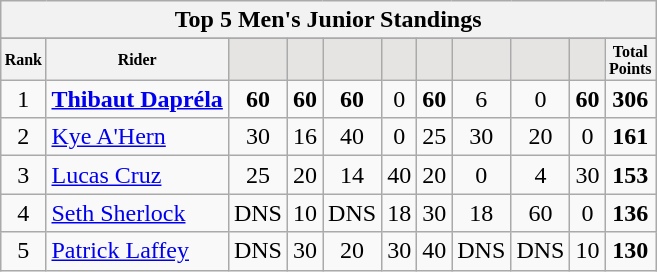<table class="wikitable sortable">
<tr>
<th colspan=27 align="center"><strong>Top 5 Men's Junior Standings</strong></th>
</tr>
<tr>
</tr>
<tr style="font-size:8pt;font-weight:bold">
<th align="center">Rank</th>
<th align="center">Rider</th>
<th class=unsortable style="background:#E5E4E2;"><small></small></th>
<th class=unsortable style="background:#E5E4E2;"><small></small></th>
<th class=unsortable style="background:#E5E4E2;"><small></small></th>
<th class=unsortable style="background:#E5E4E2;"><small></small></th>
<th class=unsortable style="background:#E5E4E2;"><small></small></th>
<th class=unsortable style="background:#E5E4E2;"><small></small></th>
<th class=unsortable style="background:#E5E4E2;"><small></small></th>
<th class=unsortable style="background:#E5E4E2;"><small></small></th>
<th align="center">Total<br>Points</th>
</tr>
<tr>
<td align=center>1</td>
<td> <strong><a href='#'>Thibaut Dapréla</a></strong></td>
<td align=center><strong>60</strong></td>
<td align=center><strong>60</strong></td>
<td align=center><strong>60</strong></td>
<td align=center>0</td>
<td align=center><strong>60</strong></td>
<td align=center>6</td>
<td align=center>0</td>
<td align=center><strong>60</strong></td>
<td align=center><strong>306</strong></td>
</tr>
<tr>
<td align=center>2</td>
<td> <a href='#'>Kye A'Hern</a></td>
<td align=center>30</td>
<td align=center>16</td>
<td align=center>40</td>
<td align=center>0</td>
<td align=center>25</td>
<td align=center>30</td>
<td align=center>20</td>
<td align=center>0</td>
<td align=center><strong>161</strong></td>
</tr>
<tr>
<td align=center>3</td>
<td> <a href='#'>Lucas Cruz</a></td>
<td align=center>25</td>
<td align=center>20</td>
<td align=center>14</td>
<td align=center>40</td>
<td align=center>20</td>
<td align=center>0</td>
<td align=center>4</td>
<td align=center>30</td>
<td align=center><strong>153</strong></td>
</tr>
<tr>
<td align=center>4</td>
<td> <a href='#'>Seth Sherlock</a></td>
<td align=center>DNS</td>
<td align=center>10</td>
<td align=center>DNS</td>
<td align=center>18</td>
<td align=center>30</td>
<td align=center>18</td>
<td align=center>60</td>
<td align=center>0</td>
<td align=center><strong>136</strong></td>
</tr>
<tr>
<td align=center>5</td>
<td> <a href='#'>Patrick Laffey</a></td>
<td align=center>DNS</td>
<td align=center>30</td>
<td align=center>20</td>
<td align=center>30</td>
<td align=center>40</td>
<td align=center>DNS</td>
<td align=center>DNS</td>
<td align=center>10</td>
<td align=center><strong>130</strong><br></td>
</tr>
</table>
